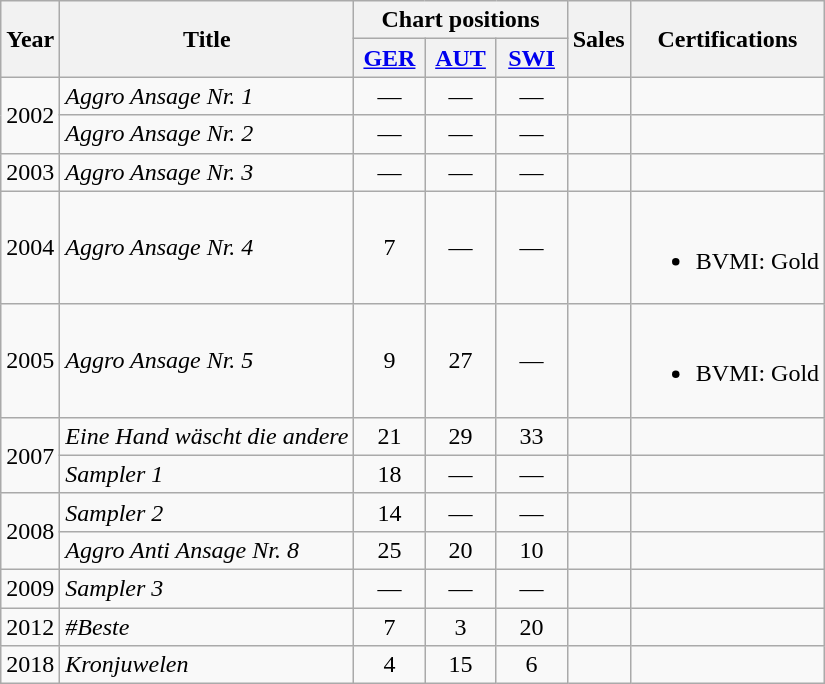<table class="wikitable">
<tr>
<th rowspan="2">Year</th>
<th rowspan="2">Title</th>
<th colspan="3">Chart positions</th>
<th rowspan="2">Sales</th>
<th rowspan="2">Certifications</th>
</tr>
<tr>
<th style="width:40px;"><a href='#'>GER</a><br></th>
<th style="width:40px;"><a href='#'>AUT</a><br></th>
<th style="width:40px;"><a href='#'>SWI</a><br></th>
</tr>
<tr>
<td rowspan="2">2002</td>
<td><em>Aggro Ansage Nr. 1</em></td>
<td style="text-align:center;">—</td>
<td style="text-align:center;">—</td>
<td style="text-align:center;">—</td>
<td></td>
<td></td>
</tr>
<tr>
<td><em>Aggro Ansage Nr. 2</em></td>
<td style="text-align:center;">—</td>
<td style="text-align:center;">—</td>
<td style="text-align:center;">—</td>
<td></td>
<td></td>
</tr>
<tr>
<td>2003</td>
<td><em>Aggro Ansage Nr. 3</em></td>
<td style="text-align:center;">—</td>
<td style="text-align:center;">—</td>
<td style="text-align:center;">—</td>
<td></td>
<td></td>
</tr>
<tr>
<td>2004</td>
<td><em>Aggro Ansage Nr. 4</em></td>
<td style="text-align:center;">7</td>
<td style="text-align:center;">—</td>
<td style="text-align:center;">—</td>
<td></td>
<td><br><ul><li>BVMI: Gold</li></ul></td>
</tr>
<tr>
<td>2005</td>
<td><em>Aggro Ansage Nr. 5</em></td>
<td style="text-align:center;">9</td>
<td style="text-align:center;">27</td>
<td style="text-align:center;">—</td>
<td></td>
<td><br><ul><li>BVMI: Gold</li></ul></td>
</tr>
<tr>
<td rowspan="2">2007</td>
<td><em>Eine Hand wäscht die andere</em></td>
<td style="text-align:center;">21</td>
<td style="text-align:center;">29</td>
<td style="text-align:center;">33</td>
<td></td>
<td></td>
</tr>
<tr>
<td><em>Sampler 1</em></td>
<td style="text-align:center;">18</td>
<td style="text-align:center;">—</td>
<td style="text-align:center;">—</td>
<td></td>
<td></td>
</tr>
<tr>
<td rowspan="2">2008</td>
<td><em>Sampler 2</em></td>
<td style="text-align:center;">14</td>
<td style="text-align:center;">—</td>
<td style="text-align:center;">—</td>
<td></td>
<td></td>
</tr>
<tr>
<td><em>Aggro Anti Ansage Nr. 8</em></td>
<td style="text-align:center;">25</td>
<td style="text-align:center;">20</td>
<td style="text-align:center;">10</td>
<td></td>
<td></td>
</tr>
<tr>
<td>2009</td>
<td><em>Sampler 3</em></td>
<td style="text-align:center;">—</td>
<td style="text-align:center;">—</td>
<td style="text-align:center;">—</td>
<td></td>
<td></td>
</tr>
<tr>
<td>2012</td>
<td><em>#Beste</em></td>
<td style="text-align:center;">7</td>
<td style="text-align:center;">3</td>
<td style="text-align:center;">20</td>
<td></td>
<td></td>
</tr>
<tr>
<td>2018</td>
<td><em>Kronjuwelen</em></td>
<td style="text-align:center;">4</td>
<td style="text-align:center;">15</td>
<td style="text-align:center;">6</td>
<td></td>
<td></td>
</tr>
</table>
